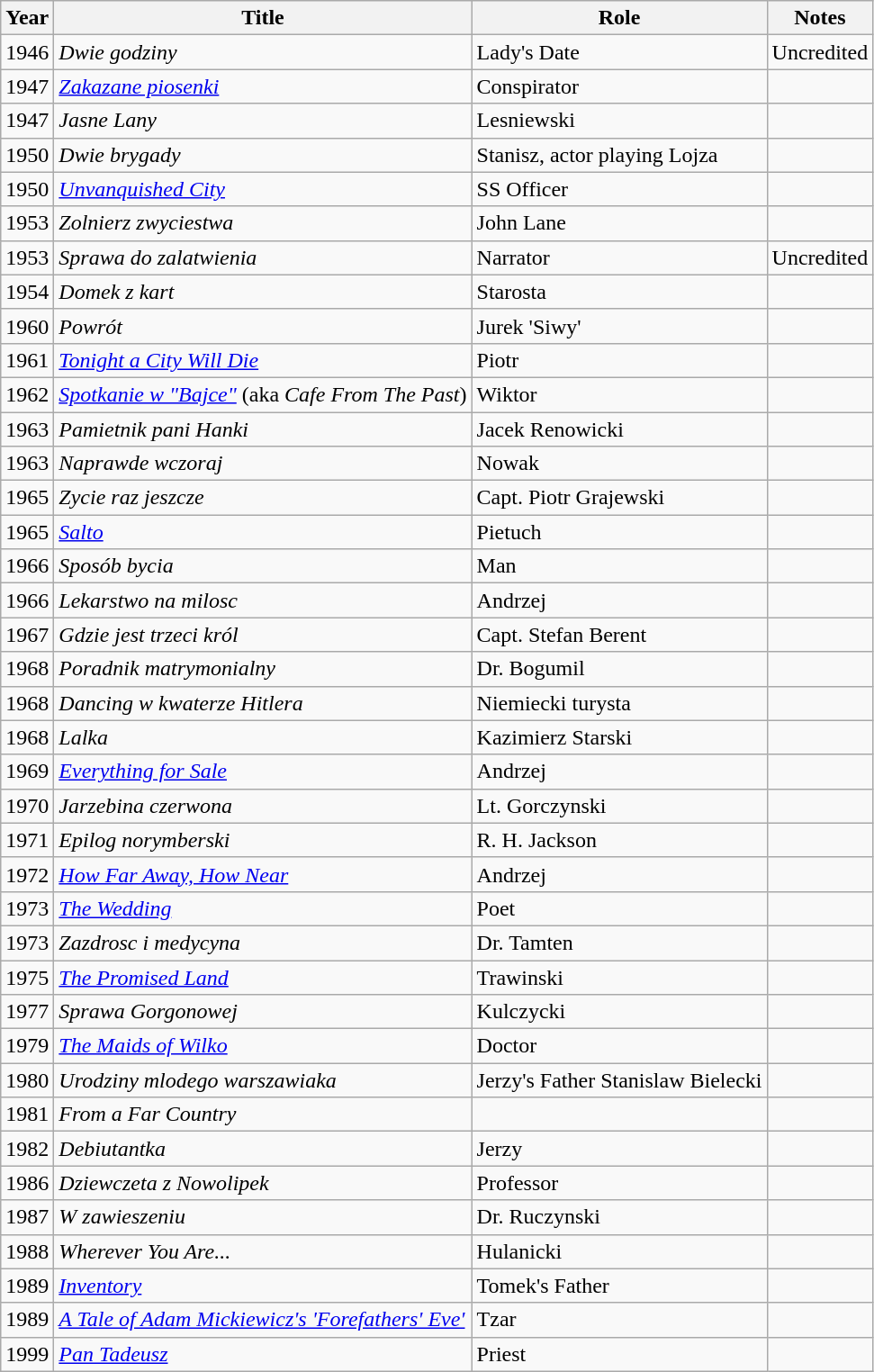<table class="wikitable">
<tr>
<th>Year</th>
<th>Title</th>
<th>Role</th>
<th>Notes</th>
</tr>
<tr>
<td>1946</td>
<td><em>Dwie godziny</em></td>
<td>Lady's Date</td>
<td>Uncredited</td>
</tr>
<tr>
<td>1947</td>
<td><em><a href='#'>Zakazane piosenki</a></em></td>
<td>Conspirator</td>
<td></td>
</tr>
<tr>
<td>1947</td>
<td><em>Jasne Lany</em></td>
<td>Lesniewski</td>
<td></td>
</tr>
<tr>
<td>1950</td>
<td><em>Dwie brygady</em></td>
<td>Stanisz, actor playing Lojza</td>
<td></td>
</tr>
<tr>
<td>1950</td>
<td><em><a href='#'>Unvanquished City</a></em></td>
<td>SS Officer</td>
<td></td>
</tr>
<tr>
<td>1953</td>
<td><em>Zolnierz zwyciestwa</em></td>
<td>John Lane</td>
<td></td>
</tr>
<tr>
<td>1953</td>
<td><em>Sprawa do zalatwienia</em></td>
<td>Narrator</td>
<td>Uncredited</td>
</tr>
<tr>
<td>1954</td>
<td><em>Domek z kart</em></td>
<td>Starosta</td>
<td></td>
</tr>
<tr>
<td>1960</td>
<td><em>Powrót</em></td>
<td>Jurek 'Siwy'</td>
<td></td>
</tr>
<tr>
<td>1961</td>
<td><em><a href='#'>Tonight a City Will Die</a></em></td>
<td>Piotr</td>
<td></td>
</tr>
<tr>
<td>1962</td>
<td><em><a href='#'>Spotkanie w "Bajce"</a></em> (aka <em>Cafe From The Past</em>)</td>
<td>Wiktor</td>
<td></td>
</tr>
<tr>
<td>1963</td>
<td><em>Pamietnik pani Hanki</em></td>
<td>Jacek Renowicki</td>
<td></td>
</tr>
<tr>
<td>1963</td>
<td><em>Naprawde wczoraj</em></td>
<td>Nowak</td>
<td></td>
</tr>
<tr>
<td>1965</td>
<td><em>Zycie raz jeszcze</em></td>
<td>Capt. Piotr Grajewski</td>
<td></td>
</tr>
<tr>
<td>1965</td>
<td><em><a href='#'>Salto</a></em></td>
<td>Pietuch</td>
<td></td>
</tr>
<tr>
<td>1966</td>
<td><em>Sposób bycia</em></td>
<td>Man</td>
<td></td>
</tr>
<tr>
<td>1966</td>
<td><em>Lekarstwo na milosc</em></td>
<td>Andrzej</td>
<td></td>
</tr>
<tr>
<td>1967</td>
<td><em>Gdzie jest trzeci król</em></td>
<td>Capt. Stefan Berent</td>
<td></td>
</tr>
<tr>
<td>1968</td>
<td><em>Poradnik matrymonialny</em></td>
<td>Dr. Bogumil</td>
<td></td>
</tr>
<tr>
<td>1968</td>
<td><em>Dancing w kwaterze Hitlera</em></td>
<td>Niemiecki turysta</td>
<td></td>
</tr>
<tr>
<td>1968</td>
<td><em>Lalka</em></td>
<td>Kazimierz Starski</td>
<td></td>
</tr>
<tr>
<td>1969</td>
<td><em><a href='#'>Everything for Sale</a></em></td>
<td>Andrzej</td>
<td></td>
</tr>
<tr>
<td>1970</td>
<td><em>Jarzebina czerwona</em></td>
<td>Lt. Gorczynski</td>
<td></td>
</tr>
<tr>
<td>1971</td>
<td><em>Epilog norymberski</em></td>
<td>R. H. Jackson</td>
<td></td>
</tr>
<tr>
<td>1972</td>
<td><em><a href='#'>How Far Away, How Near</a></em></td>
<td>Andrzej</td>
<td></td>
</tr>
<tr>
<td>1973</td>
<td><em><a href='#'>The Wedding</a></em></td>
<td>Poet</td>
<td></td>
</tr>
<tr>
<td>1973</td>
<td><em>Zazdrosc i medycyna</em></td>
<td>Dr. Tamten</td>
<td></td>
</tr>
<tr>
<td>1975</td>
<td><em><a href='#'>The Promised Land</a></em></td>
<td>Trawinski</td>
<td></td>
</tr>
<tr>
<td>1977</td>
<td><em>Sprawa Gorgonowej</em></td>
<td>Kulczycki</td>
<td></td>
</tr>
<tr>
<td>1979</td>
<td><em><a href='#'>The Maids of Wilko</a></em></td>
<td>Doctor</td>
<td></td>
</tr>
<tr>
<td>1980</td>
<td><em>Urodziny mlodego warszawiaka</em></td>
<td>Jerzy's Father Stanislaw Bielecki</td>
<td></td>
</tr>
<tr>
<td>1981</td>
<td><em>From a Far Country</em></td>
<td></td>
<td></td>
</tr>
<tr>
<td>1982</td>
<td><em>Debiutantka</em></td>
<td>Jerzy</td>
<td></td>
</tr>
<tr>
<td>1986</td>
<td><em>Dziewczeta z Nowolipek</em></td>
<td>Professor</td>
<td></td>
</tr>
<tr>
<td>1987</td>
<td><em>W zawieszeniu</em></td>
<td>Dr. Ruczynski</td>
<td></td>
</tr>
<tr>
<td>1988</td>
<td><em>Wherever You Are...</em></td>
<td>Hulanicki</td>
<td></td>
</tr>
<tr>
<td>1989</td>
<td><em><a href='#'>Inventory</a></em></td>
<td>Tomek's Father</td>
<td></td>
</tr>
<tr>
<td>1989</td>
<td><em><a href='#'>A Tale of Adam Mickiewicz's 'Forefathers' Eve'</a></em></td>
<td>Tzar</td>
<td></td>
</tr>
<tr>
<td>1999</td>
<td><em><a href='#'>Pan Tadeusz</a></em></td>
<td>Priest</td>
<td></td>
</tr>
</table>
